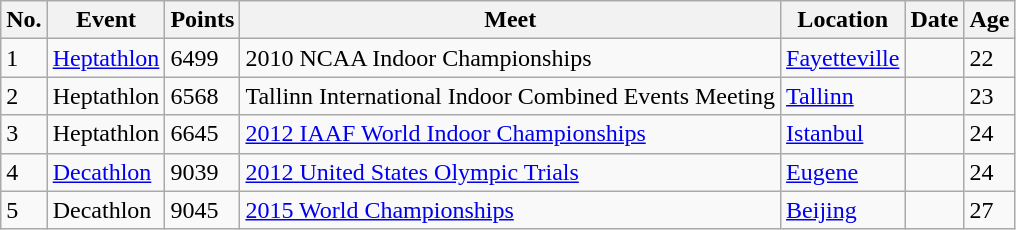<table class="wikitable sortable">
<tr>
<th>No.</th>
<th>Event</th>
<th>Points</th>
<th>Meet</th>
<th>Location</th>
<th>Date</th>
<th>Age</th>
</tr>
<tr>
<td>1</td>
<td><a href='#'>Heptathlon</a></td>
<td>6499</td>
<td>2010 NCAA Indoor Championships</td>
<td><a href='#'>Fayetteville</a></td>
<td></td>
<td>22</td>
</tr>
<tr>
<td>2</td>
<td>Heptathlon</td>
<td>6568</td>
<td>Tallinn International Indoor Combined Events Meeting</td>
<td><a href='#'>Tallinn</a></td>
<td></td>
<td>23</td>
</tr>
<tr>
<td>3</td>
<td>Heptathlon</td>
<td>6645</td>
<td><a href='#'>2012 IAAF World Indoor Championships</a></td>
<td><a href='#'>Istanbul</a></td>
<td></td>
<td>24</td>
</tr>
<tr>
<td>4</td>
<td><a href='#'>Decathlon</a></td>
<td>9039</td>
<td><a href='#'>2012 United States Olympic Trials</a></td>
<td><a href='#'>Eugene</a></td>
<td></td>
<td>24</td>
</tr>
<tr>
<td>5</td>
<td>Decathlon</td>
<td>9045</td>
<td><a href='#'>2015 World Championships</a></td>
<td><a href='#'>Beijing</a></td>
<td></td>
<td>27</td>
</tr>
</table>
